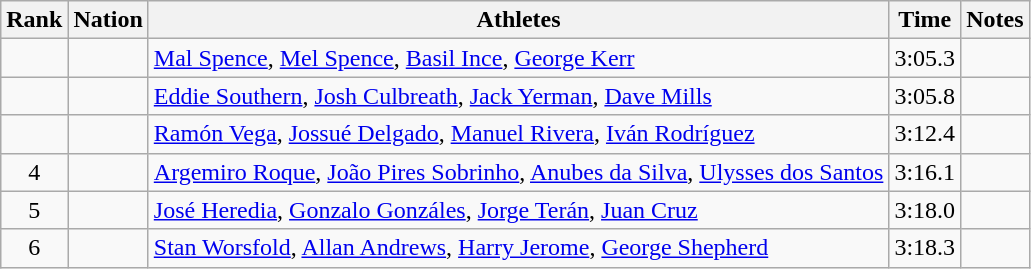<table class="wikitable sortable" style="text-align:center">
<tr>
<th>Rank</th>
<th>Nation</th>
<th>Athletes</th>
<th>Time</th>
<th>Notes</th>
</tr>
<tr>
<td></td>
<td align=left></td>
<td align=left><a href='#'>Mal Spence</a>, <a href='#'>Mel Spence</a>, <a href='#'>Basil Ince</a>, <a href='#'>George Kerr</a></td>
<td>3:05.3</td>
<td></td>
</tr>
<tr>
<td></td>
<td align=left></td>
<td align=left><a href='#'>Eddie Southern</a>, <a href='#'>Josh Culbreath</a>, <a href='#'>Jack Yerman</a>, <a href='#'>Dave Mills</a></td>
<td>3:05.8</td>
<td></td>
</tr>
<tr>
<td></td>
<td align=left></td>
<td align=left><a href='#'>Ramón Vega</a>, <a href='#'>Jossué Delgado</a>, <a href='#'>Manuel Rivera</a>, <a href='#'>Iván Rodríguez</a></td>
<td>3:12.4</td>
<td></td>
</tr>
<tr>
<td>4</td>
<td align=left></td>
<td align=left><a href='#'>Argemiro Roque</a>, <a href='#'>João Pires Sobrinho</a>, <a href='#'>Anubes da Silva</a>, <a href='#'>Ulysses dos Santos</a></td>
<td>3:16.1</td>
<td></td>
</tr>
<tr>
<td>5</td>
<td align=left></td>
<td align=left><a href='#'>José Heredia</a>, <a href='#'>Gonzalo Gonzáles</a>, <a href='#'>Jorge Terán</a>, <a href='#'>Juan Cruz</a></td>
<td>3:18.0</td>
<td></td>
</tr>
<tr>
<td>6</td>
<td align=left></td>
<td align=left><a href='#'>Stan Worsfold</a>, <a href='#'>Allan Andrews</a>, <a href='#'>Harry Jerome</a>, <a href='#'>George Shepherd</a></td>
<td>3:18.3</td>
<td></td>
</tr>
</table>
